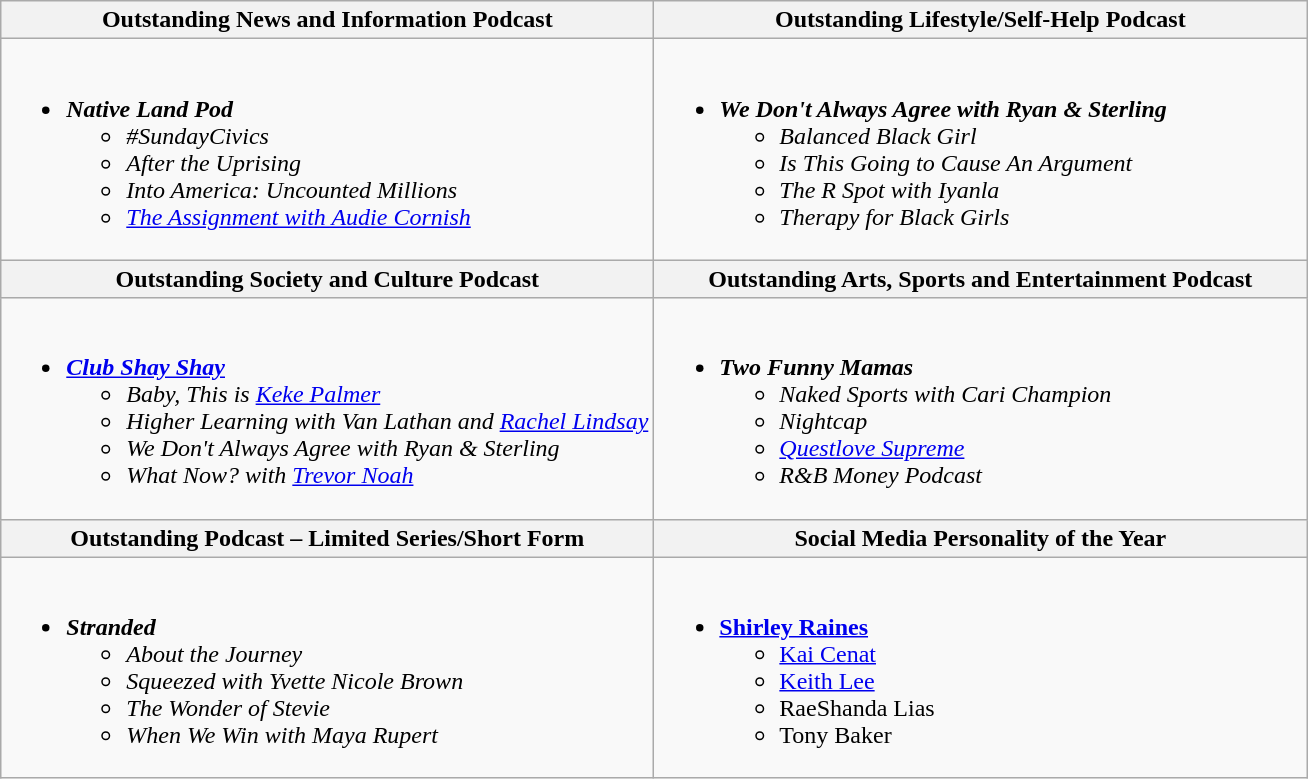<table class="wikitable">
<tr>
<th style="width=50%">Outstanding News and Information Podcast</th>
<th style="width=50%">Outstanding Lifestyle/Self-Help Podcast</th>
</tr>
<tr>
<td width="50%" valign="top"><br><ul><li><strong><em>Native Land Pod</em></strong><ul><li><em>#SundayCivics</em></li><li><em>After the Uprising</em></li><li><em>Into America: Uncounted Millions</em></li><li><em><a href='#'>The Assignment with Audie Cornish</a></em></li></ul></li></ul></td>
<td width="50%" valign="top"><br><ul><li><strong><em>We Don't Always Agree with Ryan & Sterling</em></strong><ul><li><em>Balanced Black Girl</em></li><li><em>Is This Going to Cause An Argument</em></li><li><em>The R Spot with Iyanla</em></li><li><em>Therapy for Black Girls</em></li></ul></li></ul></td>
</tr>
<tr>
<th style="width=50%">Outstanding Society and Culture Podcast</th>
<th style="width=50%">Outstanding Arts, Sports and Entertainment Podcast</th>
</tr>
<tr>
<td width="50%" valign="top"><br><ul><li><strong><em><a href='#'>Club Shay Shay</a></em></strong><ul><li><em>Baby, This is <a href='#'>Keke Palmer</a></em></li><li><em>Higher Learning with Van Lathan and <a href='#'>Rachel Lindsay</a></em></li><li><em>We Don't Always Agree with Ryan & Sterling</em></li><li><em>What Now? with <a href='#'>Trevor Noah</a></em></li></ul></li></ul></td>
<td width="50%" valign="top"><br><ul><li><strong><em>Two Funny Mamas</em></strong><ul><li><em>Naked Sports with Cari Champion</em></li><li><em>Nightcap</em></li><li><em><a href='#'>Questlove Supreme</a></em></li><li><em>R&B Money Podcast</em></li></ul></li></ul></td>
</tr>
<tr>
<th style="width=50%">Outstanding Podcast – Limited Series/Short Form</th>
<th style="width=50%">Social Media Personality of the Year</th>
</tr>
<tr>
<td width="50%" valign="top"><br><ul><li><strong><em>Stranded</em></strong><ul><li><em>About the Journey</em></li><li><em>Squeezed with Yvette Nicole Brown</em></li><li><em>The Wonder of Stevie</em></li><li><em>When We Win with Maya Rupert</em></li></ul></li></ul></td>
<td width="50%" valign="top"><br><ul><li><strong><a href='#'>Shirley Raines</a></strong><ul><li><a href='#'>Kai Cenat</a></li><li><a href='#'>Keith Lee</a></li><li>RaeShanda Lias</li><li>Tony Baker</li></ul></li></ul></td>
</tr>
</table>
